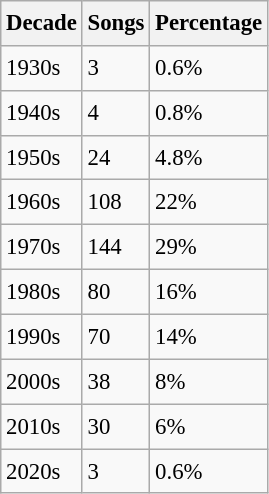<table class="wikitable sortable" style="font-size:0.95em; line-height:1.5em;">
<tr>
<th>Decade</th>
<th>Songs</th>
<th>Percentage</th>
</tr>
<tr>
<td>1930s</td>
<td>3</td>
<td>0.6%</td>
</tr>
<tr>
<td>1940s</td>
<td>4</td>
<td>0.8%</td>
</tr>
<tr>
<td>1950s</td>
<td>24</td>
<td>4.8%</td>
</tr>
<tr>
<td>1960s</td>
<td>108</td>
<td>22%</td>
</tr>
<tr>
<td>1970s</td>
<td>144</td>
<td>29%</td>
</tr>
<tr>
<td>1980s</td>
<td>80</td>
<td>16%</td>
</tr>
<tr>
<td>1990s</td>
<td>70</td>
<td>14%</td>
</tr>
<tr>
<td>2000s</td>
<td>38</td>
<td>8%</td>
</tr>
<tr>
<td>2010s</td>
<td>30</td>
<td>6%</td>
</tr>
<tr>
<td>2020s</td>
<td>3</td>
<td>0.6%</td>
</tr>
</table>
